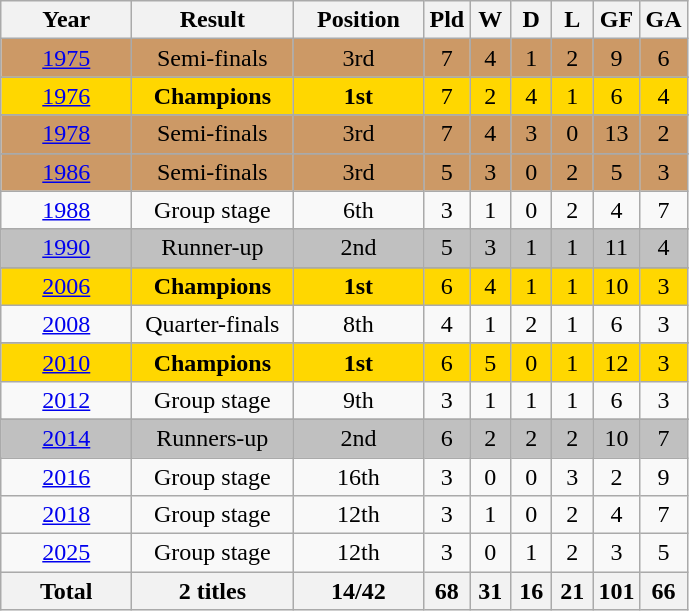<table class="wikitable" style="text-align: center">
<tr>
<th width=80>Year</th>
<th width=100>Result</th>
<th width=80>Position</th>
<th width=20>Pld</th>
<th width=20>W</th>
<th width=20>D</th>
<th width=20>L</th>
<th width=20>GF</th>
<th width=20>GA</th>
</tr>
<tr bgcolor="#cc9966">
<td> <a href='#'>1975</a></td>
<td>Semi-finals</td>
<td>3rd</td>
<td>7</td>
<td>4</td>
<td>1</td>
<td>2</td>
<td>9</td>
<td>6</td>
</tr>
<tr>
</tr>
<tr bgcolor="gold">
<td> <a href='#'>1976</a></td>
<td><strong>Champions</strong></td>
<td><strong>1st</strong></td>
<td>7</td>
<td>2</td>
<td>4</td>
<td>1</td>
<td>6</td>
<td>4</td>
</tr>
<tr>
</tr>
<tr bgcolor="#cc9966">
<td> <a href='#'>1978</a></td>
<td>Semi-finals</td>
<td>3rd</td>
<td>7</td>
<td>4</td>
<td>3</td>
<td>0</td>
<td>13</td>
<td>2</td>
</tr>
<tr>
</tr>
<tr bgcolor="#cc9966">
<td> <a href='#'>1986</a></td>
<td>Semi-finals</td>
<td>3rd</td>
<td>5</td>
<td>3</td>
<td>0</td>
<td>2</td>
<td>5</td>
<td>3</td>
</tr>
<tr>
<td> <a href='#'>1988</a></td>
<td>Group stage</td>
<td>6th</td>
<td>3</td>
<td>1</td>
<td>0</td>
<td>2</td>
<td>4</td>
<td>7</td>
</tr>
<tr>
</tr>
<tr bgcolor="silver">
<td> <a href='#'>1990</a></td>
<td>Runner-up</td>
<td>2nd</td>
<td>5</td>
<td>3</td>
<td>1</td>
<td>1</td>
<td>11</td>
<td>4</td>
</tr>
<tr>
</tr>
<tr bgcolor="gold">
<td> <a href='#'>2006</a></td>
<td><strong>Champions</strong></td>
<td><strong>1st</strong></td>
<td>6</td>
<td>4</td>
<td>1</td>
<td>1</td>
<td>10</td>
<td>3</td>
</tr>
<tr>
<td> <a href='#'>2008</a></td>
<td>Quarter-finals</td>
<td>8th</td>
<td>4</td>
<td>1</td>
<td>2</td>
<td>1</td>
<td>6</td>
<td>3</td>
</tr>
<tr>
</tr>
<tr bgcolor="gold">
<td> <a href='#'>2010</a></td>
<td><strong>Champions</strong></td>
<td><strong>1st</strong></td>
<td>6</td>
<td>5</td>
<td>0</td>
<td>1</td>
<td>12</td>
<td>3</td>
</tr>
<tr>
<td> <a href='#'>2012</a></td>
<td>Group stage</td>
<td>9th</td>
<td>3</td>
<td>1</td>
<td>1</td>
<td>1</td>
<td>6</td>
<td>3</td>
</tr>
<tr>
</tr>
<tr bgcolor="silver">
<td> <a href='#'>2014</a></td>
<td>Runners-up</td>
<td>2nd</td>
<td>6</td>
<td>2</td>
<td>2</td>
<td>2</td>
<td>10</td>
<td>7</td>
</tr>
<tr>
<td> <a href='#'>2016</a></td>
<td>Group stage</td>
<td>16th</td>
<td>3</td>
<td>0</td>
<td>0</td>
<td>3</td>
<td>2</td>
<td>9</td>
</tr>
<tr>
<td> <a href='#'>2018</a></td>
<td>Group stage</td>
<td>12th</td>
<td>3</td>
<td>1</td>
<td>0</td>
<td>2</td>
<td>4</td>
<td>7</td>
</tr>
<tr>
<td> <a href='#'>2025</a></td>
<td>Group stage</td>
<td>12th</td>
<td>3</td>
<td>0</td>
<td>1</td>
<td>2</td>
<td>3</td>
<td>5</td>
</tr>
<tr>
<th><strong>Total</strong></th>
<th><strong>2 titles</strong></th>
<th>14/42</th>
<th><strong>68</strong></th>
<th><strong>31</strong></th>
<th><strong>16</strong></th>
<th><strong>21</strong></th>
<th><strong>101</strong></th>
<th><strong>66</strong></th>
</tr>
</table>
